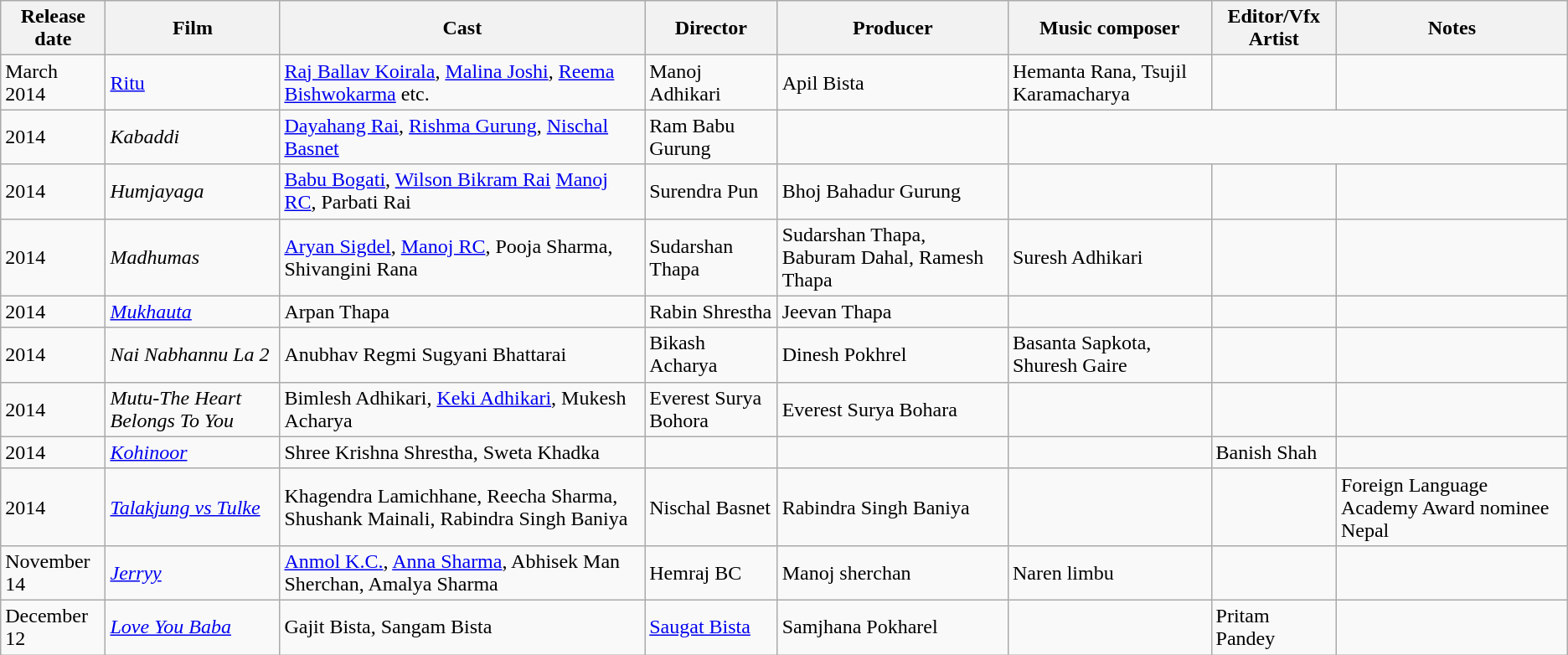<table class="wikitable sortable">
<tr>
<th>Release date</th>
<th>Film</th>
<th>Cast</th>
<th>Director</th>
<th>Producer</th>
<th>Music composer</th>
<th>Editor/Vfx Artist</th>
<th>Notes</th>
</tr>
<tr>
<td>March 2014</td>
<td><a href='#'>Ritu</a></td>
<td><a href='#'>Raj Ballav Koirala</a>, <a href='#'>Malina Joshi</a>, <a href='#'>Reema Bishwokarma</a> etc.</td>
<td>Manoj Adhikari</td>
<td>Apil Bista</td>
<td>Hemanta Rana, Tsujil Karamacharya</td>
<td></td>
<td></td>
</tr>
<tr>
<td>2014</td>
<td><em>Kabaddi</em></td>
<td><a href='#'>Dayahang Rai</a>, <a href='#'>Rishma Gurung</a>, <a href='#'>Nischal Basnet</a></td>
<td>Ram Babu Gurung</td>
<td></td>
</tr>
<tr>
<td>2014</td>
<td><em>Humjayaga</em></td>
<td><a href='#'>Babu Bogati</a>, <a href='#'>Wilson Bikram Rai</a> <a href='#'>Manoj RC</a>, Parbati Rai</td>
<td>Surendra Pun</td>
<td>Bhoj Bahadur Gurung</td>
<td></td>
<td></td>
<td></td>
</tr>
<tr>
<td>2014</td>
<td><em>Madhumas</em></td>
<td><a href='#'>Aryan Sigdel</a>, <a href='#'>Manoj RC</a>, Pooja Sharma, Shivangini Rana</td>
<td>Sudarshan Thapa</td>
<td>Sudarshan Thapa, Baburam Dahal, Ramesh Thapa</td>
<td>Suresh Adhikari</td>
<td></td>
<td></td>
</tr>
<tr>
<td>2014</td>
<td><em><a href='#'>Mukhauta</a></em></td>
<td>Arpan Thapa</td>
<td>Rabin Shrestha</td>
<td>Jeevan Thapa</td>
<td></td>
<td></td>
<td></td>
</tr>
<tr>
<td>2014</td>
<td><em>Nai Nabhannu La 2</em></td>
<td>Anubhav Regmi Sugyani Bhattarai</td>
<td>Bikash Acharya</td>
<td>Dinesh Pokhrel</td>
<td>Basanta Sapkota, Shuresh Gaire</td>
<td></td>
<td></td>
</tr>
<tr>
<td>2014</td>
<td><em>Mutu-The Heart Belongs To You</em></td>
<td>Bimlesh Adhikari, <a href='#'>Keki Adhikari</a>, Mukesh Acharya</td>
<td>Everest Surya Bohora</td>
<td>Everest Surya Bohara</td>
<td></td>
<td></td>
<td></td>
</tr>
<tr>
<td>2014</td>
<td><em><a href='#'>Kohinoor</a></em></td>
<td>Shree Krishna Shrestha, Sweta Khadka</td>
<td></td>
<td></td>
<td></td>
<td The highest grossing Nepali movie, with box office collection of RS.15 crores>Banish Shah</td>
<td></td>
</tr>
<tr>
<td>2014</td>
<td><em><a href='#'>Talakjung vs Tulke</a></em></td>
<td>Khagendra Lamichhane, Reecha Sharma, Shushank Mainali, Rabindra Singh Baniya</td>
<td>Nischal Basnet</td>
<td>Rabindra Singh Baniya</td>
<td></td>
<td></td>
<td>Foreign Language Academy Award nominee Nepal</td>
</tr>
<tr>
<td>November 14</td>
<td><em><a href='#'>Jerryy</a></em></td>
<td><a href='#'>Anmol K.C.</a>, <a href='#'>Anna Sharma</a>, Abhisek Man Sherchan, Amalya Sharma</td>
<td>Hemraj BC</td>
<td>Manoj sherchan</td>
<td>Naren limbu</td>
<td></td>
<td></td>
</tr>
<tr>
<td>December 12</td>
<td><em><a href='#'>Love You Baba</a></em></td>
<td>Gajit Bista, Sangam Bista</td>
<td><a href='#'>Saugat Bista</a></td>
<td>Samjhana Pokharel</td>
<td></td>
<td>Pritam Pandey</td>
<td></td>
</tr>
</table>
